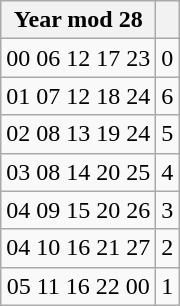<table class="wikitable" style="text-align:center">
<tr>
<th>Year mod 28</th>
<th></th>
</tr>
<tr>
<td>00 06 <span>12</span> 17 23</td>
<td>0</td>
</tr>
<tr>
<td>01 07 12 18 <span>24</span></td>
<td>6</td>
</tr>
<tr>
<td>02 <span>08</span> 13 19 24</td>
<td>5</td>
</tr>
<tr>
<td>03 08 14 <span>20</span> 25</td>
<td>4</td>
</tr>
<tr>
<td><span>04</span> 09 15 20 26</td>
<td>3</td>
</tr>
<tr>
<td>04 10 <span>16</span> 21 27</td>
<td>2</td>
</tr>
<tr>
<td>05 11 16 22 <span>00</span></td>
<td>1</td>
</tr>
</table>
